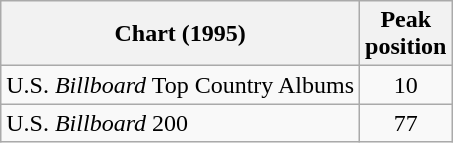<table class="wikitable">
<tr>
<th>Chart (1995)</th>
<th>Peak<br>position</th>
</tr>
<tr>
<td>U.S. <em>Billboard</em> Top Country Albums</td>
<td align="center">10</td>
</tr>
<tr>
<td>U.S. <em>Billboard</em> 200</td>
<td align="center">77</td>
</tr>
</table>
